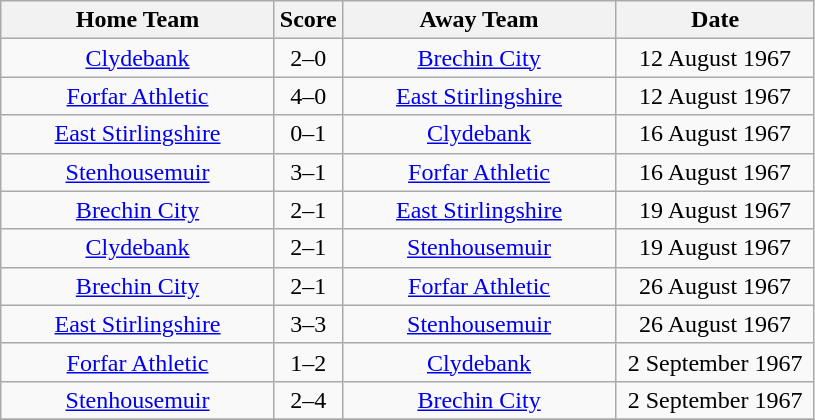<table class="wikitable" style="text-align:center;">
<tr>
<th width=175>Home Team</th>
<th width=20>Score</th>
<th width=175>Away Team</th>
<th width= 125>Date</th>
</tr>
<tr>
<td><a href='#'>Clydebank</a></td>
<td>2–0</td>
<td><a href='#'>Brechin City</a></td>
<td>12 August 1967</td>
</tr>
<tr>
<td><a href='#'>Forfar Athletic</a></td>
<td>4–0</td>
<td><a href='#'>East Stirlingshire</a></td>
<td>12 August 1967</td>
</tr>
<tr>
<td><a href='#'>East Stirlingshire</a></td>
<td>0–1</td>
<td><a href='#'>Clydebank</a></td>
<td>16 August 1967</td>
</tr>
<tr>
<td><a href='#'>Stenhousemuir</a></td>
<td>3–1</td>
<td><a href='#'>Forfar Athletic</a></td>
<td>16 August 1967</td>
</tr>
<tr>
<td><a href='#'>Brechin City</a></td>
<td>2–1</td>
<td><a href='#'>East Stirlingshire</a></td>
<td>19 August 1967</td>
</tr>
<tr>
<td><a href='#'>Clydebank</a></td>
<td>2–1</td>
<td><a href='#'>Stenhousemuir</a></td>
<td>19 August 1967</td>
</tr>
<tr>
<td><a href='#'>Brechin City</a></td>
<td>2–1</td>
<td><a href='#'>Forfar Athletic</a></td>
<td>26 August 1967</td>
</tr>
<tr>
<td><a href='#'>East Stirlingshire</a></td>
<td>3–3</td>
<td><a href='#'>Stenhousemuir</a></td>
<td>26 August 1967</td>
</tr>
<tr>
<td><a href='#'>Forfar Athletic</a></td>
<td>1–2</td>
<td><a href='#'>Clydebank</a></td>
<td>2 September 1967</td>
</tr>
<tr>
<td><a href='#'>Stenhousemuir</a></td>
<td>2–4</td>
<td><a href='#'>Brechin City</a></td>
<td>2 September 1967</td>
</tr>
<tr>
</tr>
</table>
